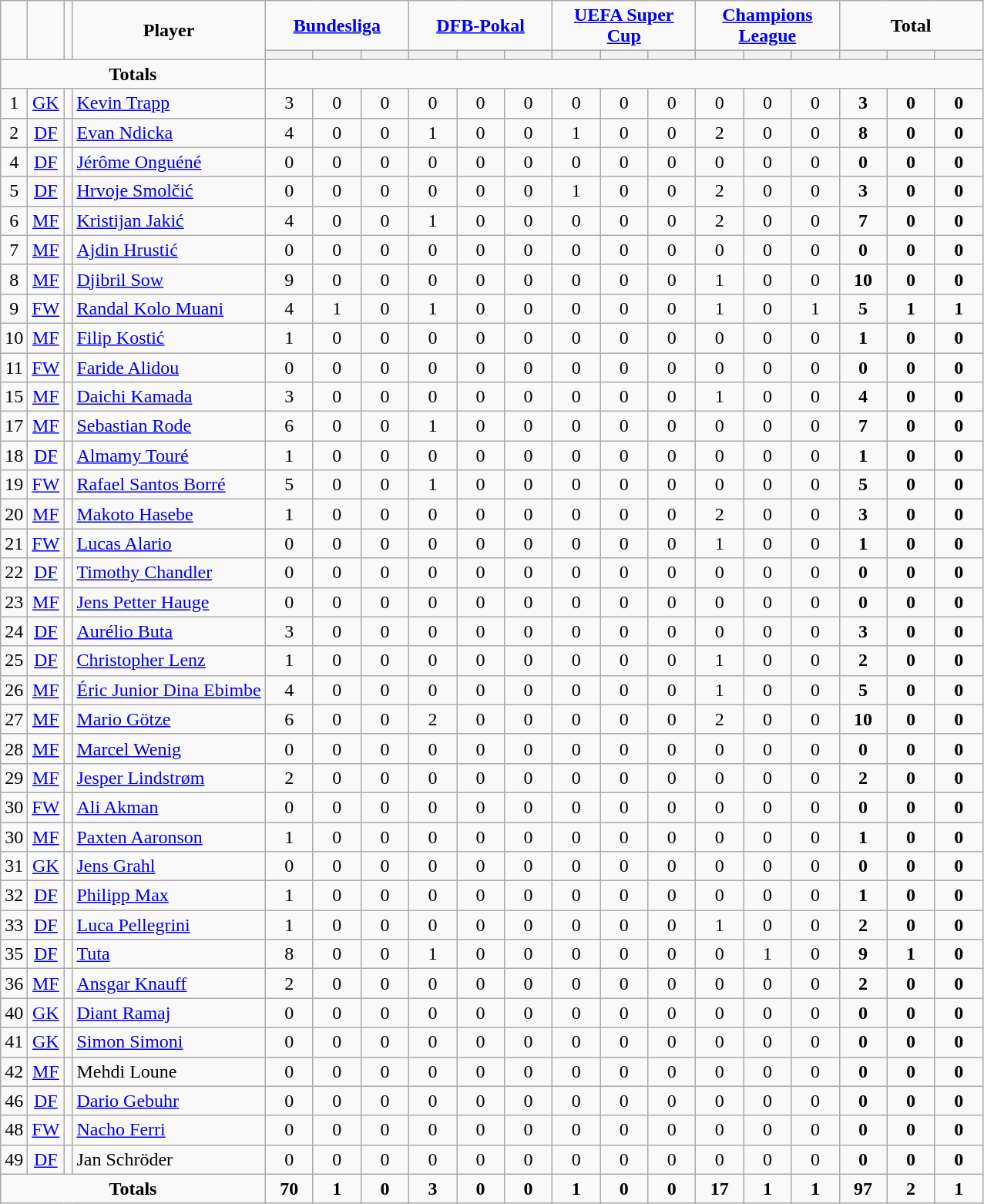<table class="wikitable" style="text-align:center;">
<tr>
<td rowspan="2" !width=15><strong></strong></td>
<td rowspan="2" !width=15><strong></strong></td>
<td rowspan="2" !width=15><strong></strong></td>
<td rowspan="2" !width=120><strong>Player</strong></td>
<td colspan="3"><strong><a href='#'>Bundesliga</a></strong></td>
<td colspan="3"><strong><a href='#'>DFB-Pokal</a></strong></td>
<td colspan="3"><strong><a href='#'>UEFA Super Cup</a></strong></td>
<td colspan="3"><strong><a href='#'>Champions League</a></strong></td>
<td colspan="4"><strong>Total</strong></td>
</tr>
<tr>
<th width=34; background:#fe9;"></th>
<th width=34; background:#fe9;"></th>
<th width=34; background:#ff8888;"></th>
<th width=34; background:#fe9;"></th>
<th width=34; background:#fe9;"></th>
<th width=34; background:#ff8888;"></th>
<th width=34; background:#fe9;"></th>
<th width=34; background:#fe9;"></th>
<th width=34; background:#ff8888;"></th>
<th width=34; background:#fe9;"></th>
<th width=34; background:#fe9;"></th>
<th width=34; background:#ff8888;"></th>
<th width=34; background:#fe9;"></th>
<th width=34; background:#fe9;"></th>
<th width=34; background:#ff8888;"></th>
</tr>
<tr>
<td colspan=4><strong>Totals</strong></td>
</tr>
<tr>
<td>1</td>
<td><a href='#'>GK</a></td>
<td></td>
<td align=left><a href='#'>Kevin Trapp</a></td>
<td>3</td>
<td>0</td>
<td>0</td>
<td>0</td>
<td>0</td>
<td>0</td>
<td>0</td>
<td>0</td>
<td>0</td>
<td>0</td>
<td>0</td>
<td>0</td>
<td><strong>3</strong></td>
<td><strong>0</strong></td>
<td><strong>0</strong></td>
</tr>
<tr>
<td>2</td>
<td><a href='#'>DF</a></td>
<td></td>
<td align=left><a href='#'>Evan Ndicka</a></td>
<td>4</td>
<td>0</td>
<td>0</td>
<td>1</td>
<td>0</td>
<td>0</td>
<td>1</td>
<td>0</td>
<td>0</td>
<td>2</td>
<td>0</td>
<td>0</td>
<td><strong>8</strong></td>
<td><strong>0</strong></td>
<td><strong>0</strong></td>
</tr>
<tr>
<td>4</td>
<td><a href='#'>DF</a></td>
<td></td>
<td align=left><a href='#'>Jérôme Onguéné</a></td>
<td>0</td>
<td>0</td>
<td>0</td>
<td>0</td>
<td>0</td>
<td>0</td>
<td>0</td>
<td>0</td>
<td>0</td>
<td>0</td>
<td>0</td>
<td>0</td>
<td><strong>0</strong></td>
<td><strong>0</strong></td>
<td><strong>0</strong></td>
</tr>
<tr>
<td>5</td>
<td><a href='#'>DF</a></td>
<td></td>
<td align=left><a href='#'>Hrvoje Smolčić</a></td>
<td>0</td>
<td>0</td>
<td>0</td>
<td>0</td>
<td>0</td>
<td>0</td>
<td>1</td>
<td>0</td>
<td>0</td>
<td>2</td>
<td>0</td>
<td>0</td>
<td><strong>3</strong></td>
<td><strong>0</strong></td>
<td><strong>0</strong></td>
</tr>
<tr>
<td>6</td>
<td><a href='#'>MF</a></td>
<td></td>
<td align=left><a href='#'>Kristijan Jakić</a></td>
<td>4</td>
<td>0</td>
<td>0</td>
<td>1</td>
<td>0</td>
<td>0</td>
<td>0</td>
<td>0</td>
<td>0</td>
<td>2</td>
<td>0</td>
<td>0</td>
<td><strong>7</strong></td>
<td><strong>0</strong></td>
<td><strong>0</strong></td>
</tr>
<tr>
<td>7</td>
<td><a href='#'>MF</a></td>
<td></td>
<td align=left><a href='#'>Ajdin Hrustić</a></td>
<td>0</td>
<td>0</td>
<td>0</td>
<td>0</td>
<td>0</td>
<td>0</td>
<td>0</td>
<td>0</td>
<td>0</td>
<td>0</td>
<td>0</td>
<td>0</td>
<td><strong>0</strong></td>
<td><strong>0</strong></td>
<td><strong>0</strong></td>
</tr>
<tr>
<td>8</td>
<td><a href='#'>MF</a></td>
<td></td>
<td align=left><a href='#'>Djibril Sow</a></td>
<td>9</td>
<td>0</td>
<td>0</td>
<td>0</td>
<td>0</td>
<td>0</td>
<td>0</td>
<td>0</td>
<td>0</td>
<td>1</td>
<td>0</td>
<td>0</td>
<td><strong>10</strong></td>
<td><strong>0</strong></td>
<td><strong>0</strong></td>
</tr>
<tr>
<td>9</td>
<td><a href='#'>FW</a></td>
<td></td>
<td align=left><a href='#'>Randal Kolo Muani</a></td>
<td>4</td>
<td>1</td>
<td>0</td>
<td>1</td>
<td>0</td>
<td>0</td>
<td>0</td>
<td>0</td>
<td>0</td>
<td>1</td>
<td>0</td>
<td>1</td>
<td><strong>5</strong></td>
<td><strong>1</strong></td>
<td><strong>1</strong></td>
</tr>
<tr>
<td>10</td>
<td><a href='#'>MF</a></td>
<td></td>
<td align=left><a href='#'>Filip Kostić</a></td>
<td>1</td>
<td>0</td>
<td>0</td>
<td>0</td>
<td>0</td>
<td>0</td>
<td>0</td>
<td>0</td>
<td>0</td>
<td>0</td>
<td>0</td>
<td>0</td>
<td><strong>1</strong></td>
<td><strong>0</strong></td>
<td><strong>0</strong></td>
</tr>
<tr>
<td>11</td>
<td><a href='#'>FW</a></td>
<td></td>
<td align=left><a href='#'>Faride Alidou</a></td>
<td>0</td>
<td>0</td>
<td>0</td>
<td>0</td>
<td>0</td>
<td>0</td>
<td>0</td>
<td>0</td>
<td>0</td>
<td>0</td>
<td>0</td>
<td>0</td>
<td><strong>0</strong></td>
<td><strong>0</strong></td>
<td><strong>0</strong></td>
</tr>
<tr>
<td>15</td>
<td><a href='#'>MF</a></td>
<td></td>
<td align=left><a href='#'>Daichi Kamada</a></td>
<td>3</td>
<td>0</td>
<td>0</td>
<td>0</td>
<td>0</td>
<td>0</td>
<td>0</td>
<td>0</td>
<td>0</td>
<td>1</td>
<td>0</td>
<td>0</td>
<td><strong>4</strong></td>
<td><strong>0</strong></td>
<td><strong>0</strong></td>
</tr>
<tr>
<td>17</td>
<td><a href='#'>MF</a></td>
<td></td>
<td align=left><a href='#'>Sebastian Rode</a></td>
<td>6</td>
<td>0</td>
<td>0</td>
<td>1</td>
<td>0</td>
<td>0</td>
<td>0</td>
<td>0</td>
<td>0</td>
<td>0</td>
<td>0</td>
<td>0</td>
<td><strong>7</strong></td>
<td><strong>0</strong></td>
<td><strong>0</strong></td>
</tr>
<tr>
<td>18</td>
<td><a href='#'>DF</a></td>
<td></td>
<td align=left><a href='#'>Almamy Touré</a></td>
<td>1</td>
<td>0</td>
<td>0</td>
<td>0</td>
<td>0</td>
<td>0</td>
<td>0</td>
<td>0</td>
<td>0</td>
<td>0</td>
<td>0</td>
<td>0</td>
<td><strong>1</strong></td>
<td><strong>0</strong></td>
<td><strong>0</strong></td>
</tr>
<tr>
<td>19</td>
<td><a href='#'>FW</a></td>
<td></td>
<td align=left><a href='#'>Rafael Santos Borré</a></td>
<td>5</td>
<td>0</td>
<td>0</td>
<td>1</td>
<td>0</td>
<td>0</td>
<td>0</td>
<td>0</td>
<td>0</td>
<td>0</td>
<td>0</td>
<td>0</td>
<td><strong>5</strong></td>
<td><strong>0</strong></td>
<td><strong>0</strong></td>
</tr>
<tr>
<td>20</td>
<td><a href='#'>MF</a></td>
<td></td>
<td align=left><a href='#'>Makoto Hasebe</a></td>
<td>1</td>
<td>0</td>
<td>0</td>
<td>0</td>
<td>0</td>
<td>0</td>
<td>0</td>
<td>0</td>
<td>0</td>
<td>2</td>
<td>0</td>
<td>0</td>
<td><strong>3</strong></td>
<td><strong>0</strong></td>
<td><strong>0</strong></td>
</tr>
<tr>
<td>21</td>
<td><a href='#'>FW</a></td>
<td></td>
<td align=left><a href='#'>Lucas Alario</a></td>
<td>0</td>
<td>0</td>
<td>0</td>
<td>0</td>
<td>0</td>
<td>0</td>
<td>0</td>
<td>0</td>
<td>0</td>
<td>1</td>
<td>0</td>
<td>0</td>
<td><strong>1</strong></td>
<td><strong>0</strong></td>
<td><strong>0</strong></td>
</tr>
<tr>
<td>22</td>
<td><a href='#'>DF</a></td>
<td></td>
<td align=left><a href='#'>Timothy Chandler</a></td>
<td>0</td>
<td>0</td>
<td>0</td>
<td>0</td>
<td>0</td>
<td>0</td>
<td>0</td>
<td>0</td>
<td>0</td>
<td>0</td>
<td>0</td>
<td>0</td>
<td><strong>0</strong></td>
<td><strong>0</strong></td>
<td><strong>0</strong></td>
</tr>
<tr>
<td>23</td>
<td><a href='#'>MF</a></td>
<td></td>
<td align=left><a href='#'>Jens Petter Hauge</a></td>
<td>0</td>
<td>0</td>
<td>0</td>
<td>0</td>
<td>0</td>
<td>0</td>
<td>0</td>
<td>0</td>
<td>0</td>
<td>0</td>
<td>0</td>
<td>0</td>
<td><strong>0</strong></td>
<td><strong>0</strong></td>
<td><strong>0</strong></td>
</tr>
<tr>
<td>24</td>
<td><a href='#'>DF</a></td>
<td></td>
<td align=left><a href='#'>Aurélio Buta</a></td>
<td>3</td>
<td>0</td>
<td>0</td>
<td>0</td>
<td>0</td>
<td>0</td>
<td>0</td>
<td>0</td>
<td>0</td>
<td>0</td>
<td>0</td>
<td>0</td>
<td><strong>3</strong></td>
<td><strong>0</strong></td>
<td><strong>0</strong></td>
</tr>
<tr>
<td>25</td>
<td><a href='#'>DF</a></td>
<td></td>
<td align=left><a href='#'>Christopher Lenz</a></td>
<td>1</td>
<td>0</td>
<td>0</td>
<td>0</td>
<td>0</td>
<td>0</td>
<td>0</td>
<td>0</td>
<td>0</td>
<td>1</td>
<td>0</td>
<td>0</td>
<td><strong>2</strong></td>
<td><strong>0</strong></td>
<td><strong>0</strong></td>
</tr>
<tr>
<td>26</td>
<td><a href='#'>MF</a></td>
<td></td>
<td align=left><a href='#'>Éric Junior Dina Ebimbe</a></td>
<td>4</td>
<td>0</td>
<td>0</td>
<td>0</td>
<td>0</td>
<td>0</td>
<td>0</td>
<td>0</td>
<td>0</td>
<td>1</td>
<td>0</td>
<td>0</td>
<td><strong>5</strong></td>
<td><strong>0</strong></td>
<td><strong>0</strong></td>
</tr>
<tr>
<td>27</td>
<td><a href='#'>MF</a></td>
<td></td>
<td align=left><a href='#'>Mario Götze</a></td>
<td>6</td>
<td>0</td>
<td>0</td>
<td>2</td>
<td>0</td>
<td>0</td>
<td>0</td>
<td>0</td>
<td>0</td>
<td>2</td>
<td>0</td>
<td>0</td>
<td><strong>10</strong></td>
<td><strong>0</strong></td>
<td><strong>0</strong></td>
</tr>
<tr>
<td>28</td>
<td><a href='#'>MF</a></td>
<td></td>
<td align=left><a href='#'>Marcel Wenig</a></td>
<td>0</td>
<td>0</td>
<td>0</td>
<td>0</td>
<td>0</td>
<td>0</td>
<td>0</td>
<td>0</td>
<td>0</td>
<td>0</td>
<td>0</td>
<td>0</td>
<td><strong>0</strong></td>
<td><strong>0</strong></td>
<td><strong>0</strong></td>
</tr>
<tr>
<td>29</td>
<td><a href='#'>MF</a></td>
<td></td>
<td align=left><a href='#'>Jesper Lindstrøm</a></td>
<td>2</td>
<td>0</td>
<td>0</td>
<td>0</td>
<td>0</td>
<td>0</td>
<td>0</td>
<td>0</td>
<td>0</td>
<td>0</td>
<td>0</td>
<td>0</td>
<td><strong>2</strong></td>
<td><strong>0</strong></td>
<td><strong>0</strong></td>
</tr>
<tr>
<td>30</td>
<td><a href='#'>FW</a></td>
<td></td>
<td align=left><a href='#'>Ali Akman</a></td>
<td>0</td>
<td>0</td>
<td>0</td>
<td>0</td>
<td>0</td>
<td>0</td>
<td>0</td>
<td>0</td>
<td>0</td>
<td>0</td>
<td>0</td>
<td>0</td>
<td><strong>0</strong></td>
<td><strong>0</strong></td>
<td><strong>0</strong></td>
</tr>
<tr>
<td>30</td>
<td><a href='#'>MF</a></td>
<td></td>
<td align=left><a href='#'>Paxten Aaronson</a></td>
<td>1</td>
<td>0</td>
<td>0</td>
<td>0</td>
<td>0</td>
<td>0</td>
<td>0</td>
<td>0</td>
<td>0</td>
<td>0</td>
<td>0</td>
<td>0</td>
<td><strong>1</strong></td>
<td><strong>0</strong></td>
<td><strong>0</strong></td>
</tr>
<tr>
<td>31</td>
<td><a href='#'>GK</a></td>
<td></td>
<td align=left><a href='#'>Jens Grahl</a></td>
<td>0</td>
<td>0</td>
<td>0</td>
<td>0</td>
<td>0</td>
<td>0</td>
<td>0</td>
<td>0</td>
<td>0</td>
<td>0</td>
<td>0</td>
<td>0</td>
<td><strong>0</strong></td>
<td><strong>0</strong></td>
<td><strong>0</strong></td>
</tr>
<tr>
<td>32</td>
<td><a href='#'>DF</a></td>
<td></td>
<td align=left><a href='#'>Philipp Max</a></td>
<td>1</td>
<td>0</td>
<td>0</td>
<td>0</td>
<td>0</td>
<td>0</td>
<td>0</td>
<td>0</td>
<td>0</td>
<td>0</td>
<td>0</td>
<td>0</td>
<td><strong>1</strong></td>
<td><strong>0</strong></td>
<td><strong>0</strong></td>
</tr>
<tr>
<td>33</td>
<td><a href='#'>DF</a></td>
<td></td>
<td align=left><a href='#'>Luca Pellegrini</a></td>
<td>1</td>
<td>0</td>
<td>0</td>
<td>0</td>
<td>0</td>
<td>0</td>
<td>0</td>
<td>0</td>
<td>0</td>
<td>1</td>
<td>0</td>
<td>0</td>
<td><strong>2</strong></td>
<td><strong>0</strong></td>
<td><strong>0</strong></td>
</tr>
<tr>
<td>35</td>
<td><a href='#'>DF</a></td>
<td></td>
<td align=left><a href='#'>Tuta</a></td>
<td>8</td>
<td>0</td>
<td>0</td>
<td>1</td>
<td>0</td>
<td>0</td>
<td>0</td>
<td>0</td>
<td>0</td>
<td>0</td>
<td>1</td>
<td>0</td>
<td><strong>9</strong></td>
<td><strong>1</strong></td>
<td><strong>0</strong></td>
</tr>
<tr>
<td>36</td>
<td><a href='#'>MF</a></td>
<td></td>
<td align=left><a href='#'>Ansgar Knauff</a></td>
<td>2</td>
<td>0</td>
<td>0</td>
<td>0</td>
<td>0</td>
<td>0</td>
<td>0</td>
<td>0</td>
<td>0</td>
<td>0</td>
<td>0</td>
<td>0</td>
<td><strong>2</strong></td>
<td><strong>0</strong></td>
<td><strong>0</strong></td>
</tr>
<tr>
<td>40</td>
<td><a href='#'>GK</a></td>
<td></td>
<td align=left><a href='#'>Diant Ramaj</a></td>
<td>0</td>
<td>0</td>
<td>0</td>
<td>0</td>
<td>0</td>
<td>0</td>
<td>0</td>
<td>0</td>
<td>0</td>
<td>0</td>
<td>0</td>
<td>0</td>
<td><strong>0</strong></td>
<td><strong>0</strong></td>
<td><strong>0</strong></td>
</tr>
<tr>
<td>41</td>
<td><a href='#'>GK</a></td>
<td></td>
<td align=left><a href='#'>Simon Simoni</a></td>
<td>0</td>
<td>0</td>
<td>0</td>
<td>0</td>
<td>0</td>
<td>0</td>
<td>0</td>
<td>0</td>
<td>0</td>
<td>0</td>
<td>0</td>
<td>0</td>
<td><strong>0</strong></td>
<td><strong>0</strong></td>
<td><strong>0</strong></td>
</tr>
<tr>
<td>42</td>
<td><a href='#'>MF</a></td>
<td></td>
<td align=left>Mehdi Loune</td>
<td>0</td>
<td>0</td>
<td>0</td>
<td>0</td>
<td>0</td>
<td>0</td>
<td>0</td>
<td>0</td>
<td>0</td>
<td>0</td>
<td>0</td>
<td>0</td>
<td><strong>0</strong></td>
<td><strong>0</strong></td>
<td><strong>0</strong></td>
</tr>
<tr>
<td>46</td>
<td><a href='#'>DF</a></td>
<td></td>
<td align=left><a href='#'>Dario Gebuhr</a></td>
<td>0</td>
<td>0</td>
<td>0</td>
<td>0</td>
<td>0</td>
<td>0</td>
<td>0</td>
<td>0</td>
<td>0</td>
<td>0</td>
<td>0</td>
<td>0</td>
<td><strong>0</strong></td>
<td><strong>0</strong></td>
<td><strong>0</strong></td>
</tr>
<tr>
<td>48</td>
<td><a href='#'>FW</a></td>
<td></td>
<td align=left><a href='#'>Nacho Ferri</a></td>
<td>0</td>
<td>0</td>
<td>0</td>
<td>0</td>
<td>0</td>
<td>0</td>
<td>0</td>
<td>0</td>
<td>0</td>
<td>0</td>
<td>0</td>
<td>0</td>
<td><strong>0</strong></td>
<td><strong>0</strong></td>
<td><strong>0</strong></td>
</tr>
<tr>
<td>49</td>
<td><a href='#'>DF</a></td>
<td></td>
<td align=left>Jan Schröder</td>
<td>0</td>
<td>0</td>
<td>0</td>
<td>0</td>
<td>0</td>
<td>0</td>
<td>0</td>
<td>0</td>
<td>0</td>
<td>0</td>
<td>0</td>
<td>0</td>
<td><strong>0</strong></td>
<td><strong>0</strong></td>
<td><strong>0</strong></td>
</tr>
<tr>
<td colspan=4><strong>Totals</strong></td>
<td><strong>70</strong></td>
<td><strong>1</strong></td>
<td><strong>0</strong></td>
<td><strong>3</strong></td>
<td><strong>0</strong></td>
<td><strong>0</strong></td>
<td><strong>1</strong></td>
<td><strong>0</strong></td>
<td><strong>0</strong></td>
<td><strong>17</strong></td>
<td><strong>1</strong></td>
<td><strong>1</strong></td>
<td><strong>97</strong></td>
<td><strong>2</strong></td>
<td><strong>1</strong></td>
</tr>
</table>
